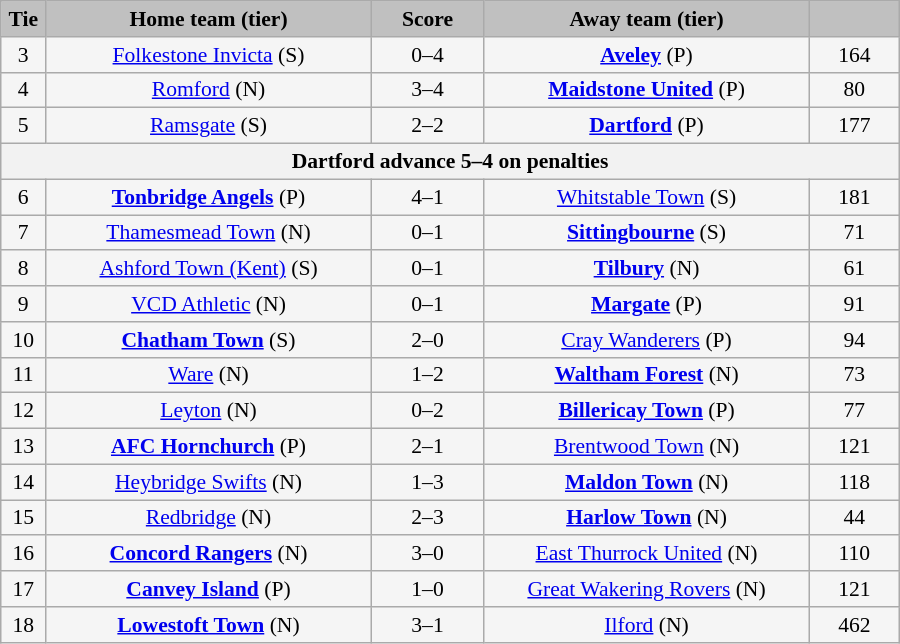<table class="wikitable" style="width: 600px; background:WhiteSmoke; text-align:center; font-size:90%">
<tr>
<td scope="col" style="width:  5.00%; background:silver;"><strong>Tie</strong></td>
<td scope="col" style="width: 36.25%; background:silver;"><strong>Home team (tier)</strong></td>
<td scope="col" style="width: 12.50%; background:silver;"><strong>Score</strong></td>
<td scope="col" style="width: 36.25%; background:silver;"><strong>Away team (tier)</strong></td>
<td scope="col" style="width: 10.00%; background:silver;"><strong></strong></td>
</tr>
<tr>
<td>3</td>
<td><a href='#'>Folkestone Invicta</a> (S)</td>
<td>0–4</td>
<td><strong><a href='#'>Aveley</a></strong> (P)</td>
<td>164</td>
</tr>
<tr>
<td>4</td>
<td><a href='#'>Romford</a> (N)</td>
<td>3–4</td>
<td><strong><a href='#'>Maidstone United</a></strong> (P)</td>
<td>80</td>
</tr>
<tr>
<td>5</td>
<td><a href='#'>Ramsgate</a> (S)</td>
<td>2–2</td>
<td><strong><a href='#'>Dartford</a></strong> (P)</td>
<td>177</td>
</tr>
<tr>
<th colspan="5">Dartford advance 5–4 on penalties</th>
</tr>
<tr>
<td>6</td>
<td><strong><a href='#'>Tonbridge Angels</a></strong> (P)</td>
<td>4–1</td>
<td><a href='#'>Whitstable Town</a> (S)</td>
<td>181</td>
</tr>
<tr>
<td>7</td>
<td><a href='#'>Thamesmead Town</a> (N)</td>
<td>0–1</td>
<td><strong><a href='#'>Sittingbourne</a></strong> (S)</td>
<td>71</td>
</tr>
<tr>
<td>8</td>
<td><a href='#'>Ashford Town (Kent)</a> (S)</td>
<td>0–1</td>
<td><strong><a href='#'>Tilbury</a></strong> (N)</td>
<td>61</td>
</tr>
<tr>
<td>9</td>
<td><a href='#'>VCD Athletic</a> (N)</td>
<td>0–1</td>
<td><strong><a href='#'>Margate</a></strong> (P)</td>
<td>91</td>
</tr>
<tr>
<td>10</td>
<td><strong><a href='#'>Chatham Town</a></strong> (S)</td>
<td>2–0</td>
<td><a href='#'>Cray Wanderers</a> (P)</td>
<td>94</td>
</tr>
<tr>
<td>11</td>
<td><a href='#'>Ware</a> (N)</td>
<td>1–2</td>
<td><strong><a href='#'>Waltham Forest</a></strong> (N)</td>
<td>73</td>
</tr>
<tr>
<td>12</td>
<td><a href='#'>Leyton</a> (N)</td>
<td>0–2</td>
<td><strong><a href='#'>Billericay Town</a></strong> (P)</td>
<td>77</td>
</tr>
<tr>
<td>13</td>
<td><strong><a href='#'>AFC Hornchurch</a></strong> (P)</td>
<td>2–1</td>
<td><a href='#'>Brentwood Town</a> (N)</td>
<td>121</td>
</tr>
<tr>
<td>14</td>
<td><a href='#'>Heybridge Swifts</a> (N)</td>
<td>1–3</td>
<td><strong><a href='#'>Maldon Town</a></strong> (N)</td>
<td>118</td>
</tr>
<tr>
<td>15</td>
<td><a href='#'>Redbridge</a> (N)</td>
<td>2–3 </td>
<td><strong><a href='#'>Harlow Town</a></strong> (N)</td>
<td>44</td>
</tr>
<tr>
<td>16</td>
<td><strong><a href='#'>Concord Rangers</a></strong> (N)</td>
<td>3–0</td>
<td><a href='#'>East Thurrock United</a> (N)</td>
<td>110</td>
</tr>
<tr>
<td>17</td>
<td><strong><a href='#'>Canvey Island</a></strong> (P)</td>
<td>1–0</td>
<td><a href='#'>Great Wakering Rovers</a> (N)</td>
<td>121</td>
</tr>
<tr>
<td>18</td>
<td><strong><a href='#'>Lowestoft Town</a></strong> (N)</td>
<td>3–1</td>
<td><a href='#'>Ilford</a> (N)</td>
<td>462</td>
</tr>
</table>
